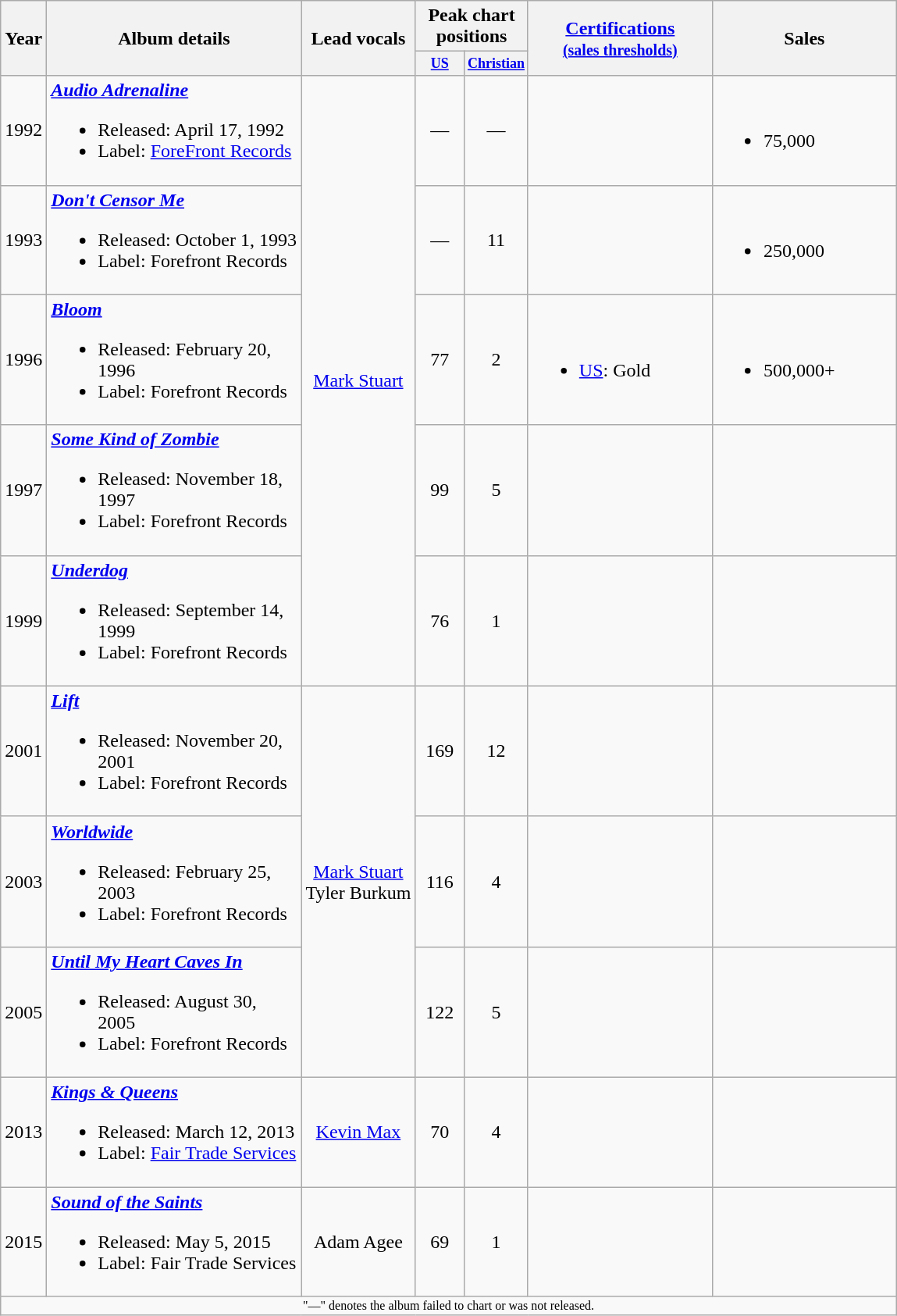<table class="wikitable" style="text-align:center;">
<tr>
<th rowspan="2">Year</th>
<th style="width:210px;" rowspan="2">Album details</th>
<th rowspan="2">Lead vocals</th>
<th colspan="2">Peak chart positions</th>
<th rowspan="2" style="width:150px;"><a href='#'>Certifications</a><br><small><a href='#'>(sales thresholds)</a></small></th>
<th rowspan="2" style="width:150px;">Sales</th>
</tr>
<tr>
<th style="width:3em;font-size:75%"><a href='#'>US</a><br></th>
<th style="width:3em;font-size:75%"><a href='#'>Christian</a><br></th>
</tr>
<tr>
<td>1992</td>
<td align=left><strong><em><a href='#'>Audio Adrenaline</a></em></strong><br><ul><li>Released: April 17, 1992</li><li>Label: <a href='#'>ForeFront Records</a></li></ul></td>
<td rowspan="5"><a href='#'>Mark Stuart</a></td>
<td>—</td>
<td>—</td>
<td align=left></td>
<td align=left><br><ul><li>75,000</li></ul></td>
</tr>
<tr>
<td>1993</td>
<td align=left><strong><em><a href='#'>Don't Censor Me</a></em></strong><br><ul><li>Released: October 1, 1993</li><li>Label: Forefront Records</li></ul></td>
<td>—</td>
<td>11</td>
<td align=left></td>
<td align=left><br><ul><li>250,000</li></ul></td>
</tr>
<tr>
<td>1996</td>
<td align=left><strong><em><a href='#'>Bloom</a></em></strong><br><ul><li>Released: February 20, 1996</li><li>Label: Forefront Records</li></ul></td>
<td>77</td>
<td>2</td>
<td align=left><br><ul><li><a href='#'>US</a>: Gold</li></ul></td>
<td align=left><br><ul><li>500,000+</li></ul></td>
</tr>
<tr>
<td>1997</td>
<td align=left><strong><em><a href='#'>Some Kind of Zombie</a></em></strong><br><ul><li>Released: November 18, 1997</li><li>Label: Forefront Records</li></ul></td>
<td>99</td>
<td>5</td>
<td align=left></td>
<td align=left></td>
</tr>
<tr>
<td>1999</td>
<td align=left><strong><em><a href='#'>Underdog</a></em></strong><br><ul><li>Released: September 14, 1999</li><li>Label: Forefront Records</li></ul></td>
<td>76</td>
<td>1</td>
<td align=left></td>
<td align=left></td>
</tr>
<tr>
<td>2001</td>
<td align=left><strong><em><a href='#'>Lift</a></em></strong><br><ul><li>Released: November 20, 2001</li><li>Label: Forefront Records</li></ul></td>
<td rowspan="3"><a href='#'>Mark Stuart</a><br>Tyler Burkum</td>
<td>169</td>
<td>12</td>
<td align=left></td>
<td align=left></td>
</tr>
<tr>
<td>2003</td>
<td align=left><strong><em><a href='#'>Worldwide</a></em></strong><br><ul><li>Released: February 25, 2003</li><li>Label: Forefront Records</li></ul></td>
<td>116</td>
<td>4</td>
<td align=left></td>
<td align=left></td>
</tr>
<tr>
<td>2005</td>
<td align=left><strong><em><a href='#'>Until My Heart Caves In</a></em></strong><br><ul><li>Released: August 30, 2005</li><li>Label: Forefront Records</li></ul></td>
<td>122</td>
<td>5</td>
<td align=left></td>
<td align=left></td>
</tr>
<tr>
<td>2013</td>
<td align=left><strong><em><a href='#'>Kings & Queens</a></em></strong><br><ul><li>Released: March 12, 2013</li><li>Label: <a href='#'>Fair Trade Services</a></li></ul></td>
<td rowspan="1"><a href='#'>Kevin Max</a></td>
<td>70</td>
<td>4</td>
<td align=left></td>
<td align=left></td>
</tr>
<tr>
<td>2015</td>
<td align=left><strong><em><a href='#'>Sound of the Saints</a></em></strong><br><ul><li>Released: May 5, 2015</li><li>Label: Fair Trade Services</li></ul></td>
<td rowspan="1">Adam Agee</td>
<td>69</td>
<td>1</td>
<td align=left></td>
<td align=left></td>
</tr>
<tr>
<td colspan="7" style="font-size:8pt">"—" denotes the album failed to chart or was not released.</td>
</tr>
</table>
